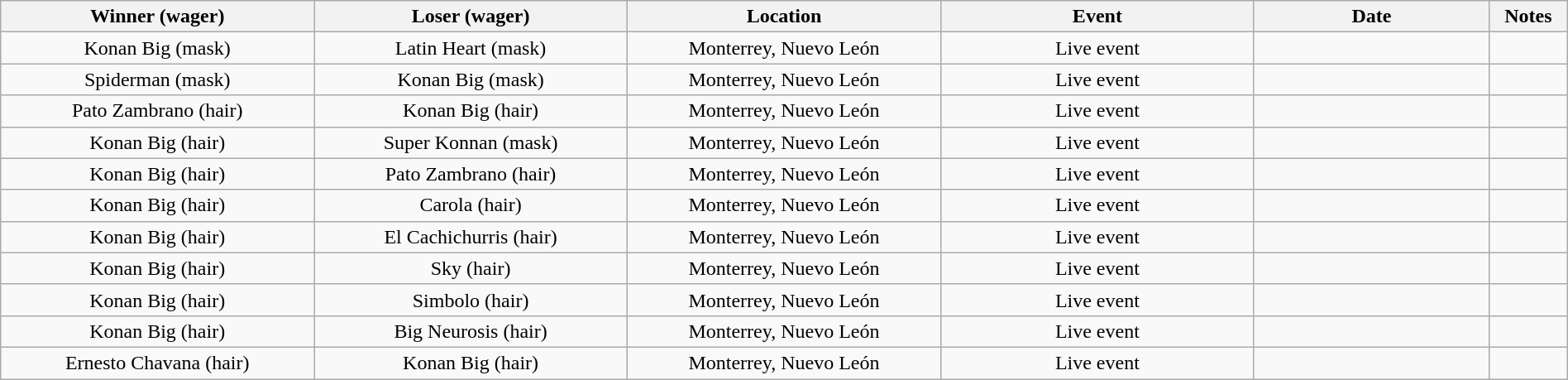<table class="wikitable sortable" width=100%  style="text-align: center">
<tr>
<th width=20% scope="col">Winner (wager)</th>
<th width=20% scope="col">Loser (wager)</th>
<th width=20% scope="col">Location</th>
<th width=20% scope="col">Event</th>
<th width=15% scope="col">Date</th>
<th class="unsortable" width=5% scope="col">Notes</th>
</tr>
<tr>
<td>Konan Big (mask)</td>
<td>Latin Heart (mask)</td>
<td>Monterrey, Nuevo León</td>
<td>Live event</td>
<td></td>
<td> </td>
</tr>
<tr>
<td>Spiderman (mask)</td>
<td>Konan Big (mask)</td>
<td>Monterrey, Nuevo León</td>
<td>Live event</td>
<td></td>
<td> </td>
</tr>
<tr>
<td>Pato Zambrano (hair)</td>
<td>Konan Big (hair)</td>
<td>Monterrey, Nuevo León</td>
<td>Live event</td>
<td></td>
<td></td>
</tr>
<tr>
<td>Konan Big (hair)</td>
<td>Super Konnan (mask)</td>
<td>Monterrey, Nuevo León</td>
<td>Live event</td>
<td></td>
<td></td>
</tr>
<tr>
<td>Konan Big (hair)</td>
<td>Pato Zambrano (hair)</td>
<td>Monterrey, Nuevo León</td>
<td>Live event</td>
<td></td>
<td></td>
</tr>
<tr>
<td>Konan Big (hair)</td>
<td>Carola (hair)</td>
<td>Monterrey, Nuevo León</td>
<td>Live event</td>
<td></td>
<td></td>
</tr>
<tr>
<td>Konan Big (hair)</td>
<td>El Cachichurris  (hair)</td>
<td>Monterrey, Nuevo León</td>
<td>Live event</td>
<td></td>
<td></td>
</tr>
<tr>
<td>Konan Big (hair)</td>
<td>Sky (hair)</td>
<td>Monterrey, Nuevo León</td>
<td>Live event</td>
<td></td>
<td></td>
</tr>
<tr>
<td>Konan Big (hair)</td>
<td>Simbolo (hair)</td>
<td>Monterrey, Nuevo León</td>
<td>Live event</td>
<td></td>
<td></td>
</tr>
<tr>
<td>Konan Big (hair)</td>
<td>Big Neurosis (hair)</td>
<td>Monterrey, Nuevo León</td>
<td>Live event</td>
<td></td>
<td></td>
</tr>
<tr>
<td>Ernesto Chavana (hair)</td>
<td>Konan Big (hair)</td>
<td>Monterrey, Nuevo León</td>
<td>Live event</td>
<td></td>
<td></td>
</tr>
</table>
